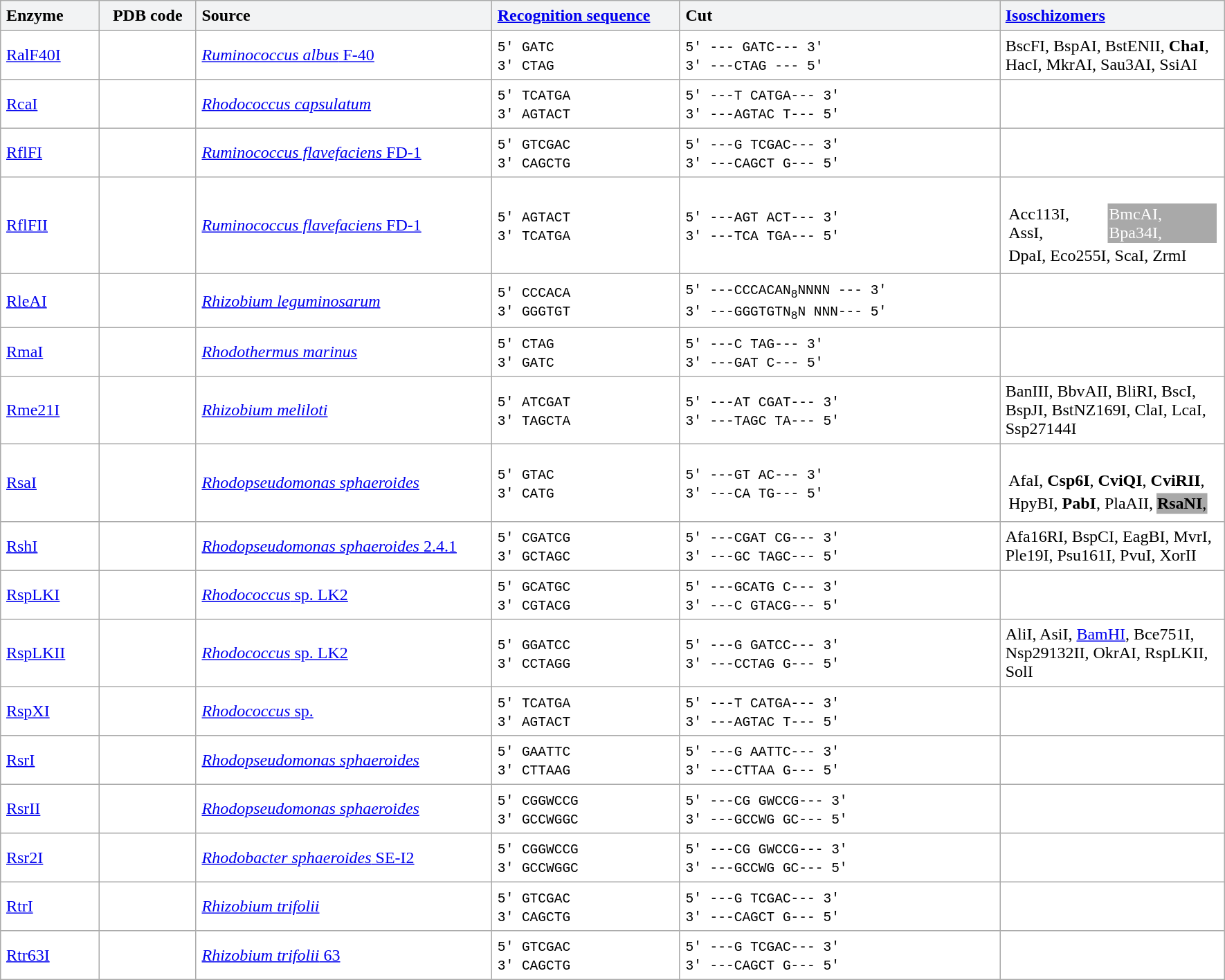<table class="sortable" border="1" cellpadding="5" cellspacing="0" style="border:1px solid #aaa; width:1180px; border-collapse:collapse">
<tr>
<td align="left" style="background:#F2F3F4" width="87px"><strong>Enzyme</strong></td>
<td align="center" style="background:#F2F3F4" width="88px"><strong>PDB code</strong></td>
<td align="left" style="background:#F2F3F4" width="290px"><strong>Source</strong></td>
<td align="left" style="background:#F2F3F4" width="180px"><strong><a href='#'>Recognition sequence</a></strong></td>
<td align="left" style="background:#F2F3F4" width="320px"><strong>Cut</strong></td>
<td align="left" style="background:#F2F3F4" width="215px"><strong><a href='#'>Isoschizomers</a></strong></td>
</tr>
<tr>
<td><a href='#'>RalF40I</a></td>
<td></td>
<td><a href='#'><em>Ruminococcus albus</em> F-40</a></td>
<td><code> 5' GATC </code><br> <code> 3' CTAG </code></td>
<td><code> 5' ---  GATC--- 3' </code><br> <code> 3' ---CTAG  --- 5' </code></td>
<td>BscFI, BspAI, BstENII, <span><strong>ChaI</strong></span>, HacI, MkrAI, Sau3AI, SsiAI</td>
</tr>
<tr>
<td><a href='#'>RcaI</a></td>
<td></td>
<td><em><a href='#'>Rhodococcus capsulatum</a></em></td>
<td><code> 5' TCATGA </code><br> <code> 3' AGTACT </code></td>
<td><code> 5' ---T  CATGA--- 3' </code><br> <code> 3' ---AGTAC  T--- 5' </code></td>
<td></td>
</tr>
<tr>
<td><a href='#'>RflFI</a></td>
<td></td>
<td><a href='#'><em>Ruminococcus flavefaciens</em> FD-1</a></td>
<td><code> 5' GTCGAC </code><br> <code> 3' CAGCTG </code></td>
<td><code> 5' ---G  TCGAC--- 3' </code><br> <code> 3' ---CAGCT  G--- 5' </code></td>
<td></td>
</tr>
<tr>
<td><a href='#'>RflFII</a></td>
<td></td>
<td><a href='#'><em>Ruminococcus flavefaciens</em> FD-1</a></td>
<td><code> 5' AGTACT </code><br> <code> 3' TCATGA </code></td>
<td><code> 5' ---AGT  ACT--- 3' </code><br> <code> 3' ---TCA  TGA--- 5' </code></td>
<td><br><table>
<tr>
<td>Acc113I, AssI,</td>
<td style="background: darkgray; color: white">BmcAI, Bpa34I,</td>
</tr>
<tr>
<td colspan="2">DpaI, Eco255I, ScaI, ZrmI</td>
</tr>
</table>
</td>
</tr>
<tr>
<td><a href='#'>RleAI</a></td>
<td></td>
<td><em><a href='#'>Rhizobium leguminosarum</a></em></td>
<td><code> 5' CCCACA </code><br> <code> 3' GGGTGT </code></td>
<td><code> 5' ---CCCACAN<sub>8</sub>NNNN  --- 3' </code><br> <code> 3' ---GGGTGTN<sub>8</sub>N  NNN--- 5' </code></td>
<td></td>
</tr>
<tr>
<td><a href='#'>RmaI</a></td>
<td></td>
<td><em><a href='#'>Rhodothermus marinus</a></em></td>
<td><code> 5' CTAG </code><br> <code> 3' GATC </code></td>
<td><code> 5' ---C  TAG--- 3' </code><br> <code> 3' ---GAT  C--- 5' </code></td>
<td></td>
</tr>
<tr>
<td><a href='#'>Rme21I</a></td>
<td></td>
<td><em><a href='#'>Rhizobium meliloti</a></em></td>
<td><code> 5' ATCGAT </code><br> <code> 3' TAGCTA </code></td>
<td><code> 5' ---AT  CGAT--- 3' </code><br> <code> 3' ---TAGC  TA--- 5' </code></td>
<td>BanIII, BbvAII, BliRI, BscI, BspJI, BstNZ169I, ClaI, LcaI, Ssp27144I</td>
</tr>
<tr>
<td><a href='#'>RsaI</a></td>
<td></td>
<td><em><a href='#'>Rhodopseudomonas sphaeroides</a></em></td>
<td><code> 5' GTAC </code><br> <code> 3' CATG </code></td>
<td><code> 5' ---GT  AC--- 3' </code><br> <code> 3' ---CA  TG--- 5' </code></td>
<td><br><table>
<tr>
<td colspan="2">AfaI, <span><strong>Csp6I</strong></span>, <span><strong>CviQI</strong></span>, <span><strong>CviRII</strong></span>,</td>
</tr>
<tr>
<td>HpyBI, <span><strong>PabI</strong></span>, PlaAII,</td>
<td style="background: darkgray"><span><strong>RsaNI</strong></span>,</td>
</tr>
</table>
</td>
</tr>
<tr>
<td><a href='#'>RshI</a></td>
<td></td>
<td><a href='#'><em>Rhodopseudomonas sphaeroides</em> 2.4.1</a></td>
<td><code> 5' CGATCG </code><br> <code> 3' GCTAGC </code></td>
<td><code> 5' ---CGAT  CG--- 3' </code><br> <code> 3' ---GC  TAGC--- 5' </code></td>
<td>Afa16RI, BspCI, EagBI, MvrI, Ple19I, Psu161I, PvuI, XorII</td>
</tr>
<tr>
<td><a href='#'>RspLKI</a></td>
<td></td>
<td><a href='#'><em>Rhodococcus</em> sp. LK2</a></td>
<td><code> 5' GCATGC </code><br> <code> 3' CGTACG </code></td>
<td><code> 5' ---GCATG  C--- 3' </code><br> <code> 3' ---C  GTACG--- 5' </code></td>
<td></td>
</tr>
<tr>
<td><a href='#'>RspLKII</a></td>
<td></td>
<td><a href='#'><em>Rhodococcus</em> sp. LK2</a></td>
<td><code> 5' GGATCC </code><br> <code> 3' CCTAGG </code></td>
<td><code> 5' ---G  GATCC--- 3' </code><br> <code> 3' ---CCTAG  G--- 5' </code></td>
<td>AliI, AsiI, <a href='#'>BamHI</a>, Bce751I, Nsp29132II, OkrAI, RspLKII, SolI</td>
</tr>
<tr>
<td><a href='#'>RspXI</a></td>
<td></td>
<td><a href='#'><em>Rhodococcus</em> sp.</a></td>
<td><code> 5' TCATGA </code><br> <code> 3' AGTACT </code></td>
<td><code> 5' ---T  CATGA--- 3' </code><br> <code> 3' ---AGTAC  T--- 5' </code></td>
<td></td>
</tr>
<tr>
<td><a href='#'>RsrI</a></td>
<td></td>
<td><em><a href='#'>Rhodopseudomonas sphaeroides</a></em></td>
<td><code> 5' GAATTC </code><br> <code> 3' CTTAAG </code></td>
<td><code> 5' ---G  AATTC--- 3' </code><br> <code> 3' ---CTTAA  G--- 5' </code></td>
<td></td>
</tr>
<tr>
<td><a href='#'>RsrII</a></td>
<td></td>
<td><em><a href='#'>Rhodopseudomonas sphaeroides</a></em></td>
<td><code> 5' CGGWCCG </code><br> <code> 3' GCCWGGC </code></td>
<td><code> 5' ---CG  GWCCG--- 3' </code><br> <code> 3' ---GCCWG  GC--- 5' </code></td>
<td></td>
</tr>
<tr>
<td><a href='#'>Rsr2I</a></td>
<td></td>
<td><a href='#'><em>Rhodobacter sphaeroides</em> SE-I2</a></td>
<td><code> 5' CGGWCCG </code><br> <code> 3' GCCWGGC </code></td>
<td><code> 5' ---CG  GWCCG--- 3' </code><br> <code> 3' ---GCCWG  GC--- 5' </code></td>
<td></td>
</tr>
<tr>
<td><a href='#'>RtrI</a></td>
<td></td>
<td><em><a href='#'>Rhizobium trifolii</a></em></td>
<td><code> 5' GTCGAC </code><br> <code> 3' CAGCTG </code></td>
<td><code> 5' ---G  TCGAC--- 3' </code><br> <code> 3' ---CAGCT  G--- 5' </code></td>
<td></td>
</tr>
<tr>
<td><a href='#'>Rtr63I</a></td>
<td></td>
<td><a href='#'><em>Rhizobium trifolii</em> 63</a></td>
<td><code> 5' GTCGAC </code><br> <code> 3' CAGCTG </code></td>
<td><code> 5' ---G  TCGAC--- 3' </code><br> <code> 3' ---CAGCT  G--- 5' </code></td>
<td></td>
</tr>
</table>
